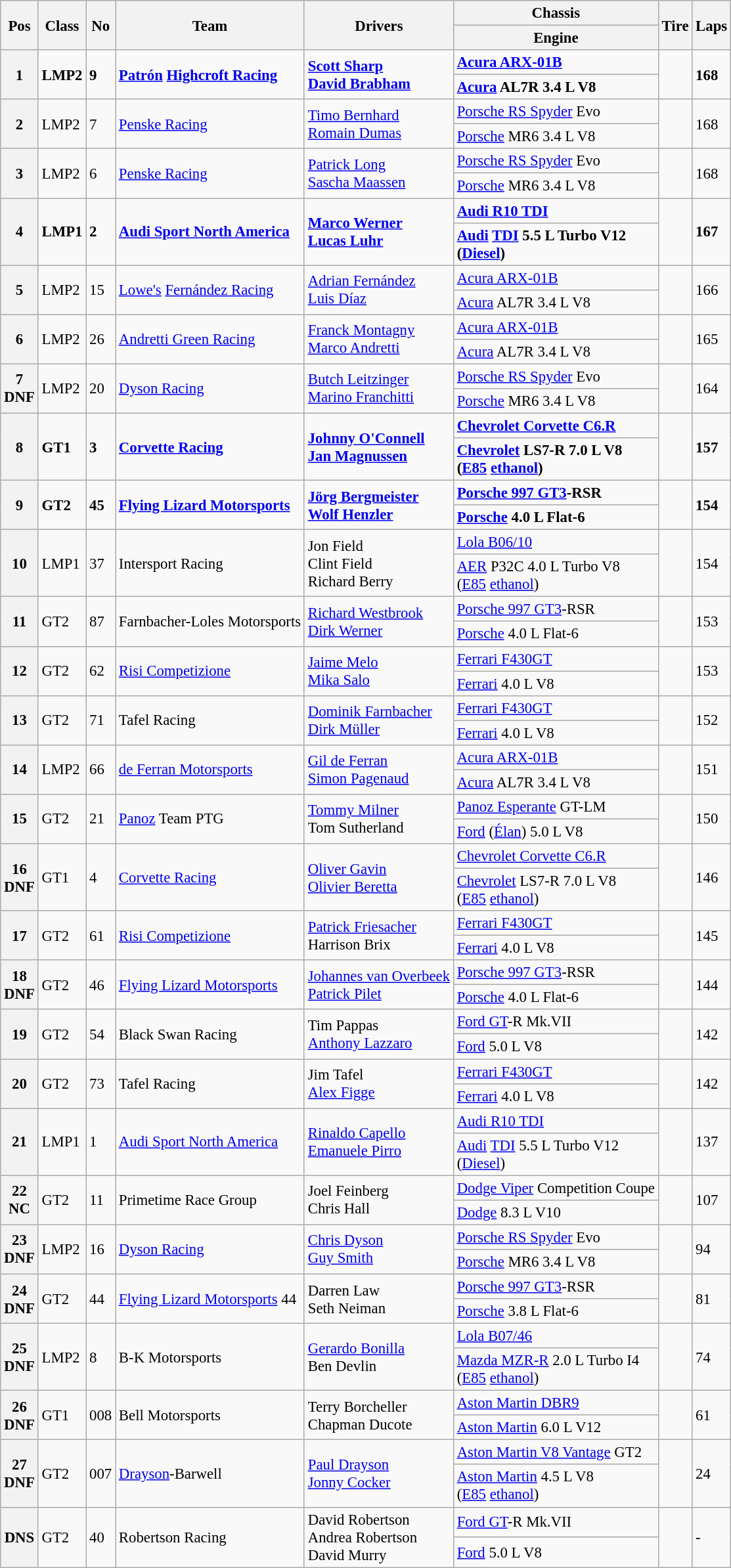<table class="wikitable" style="font-size: 95%;">
<tr>
<th rowspan=2>Pos</th>
<th rowspan=2>Class</th>
<th rowspan=2>No</th>
<th rowspan=2>Team</th>
<th rowspan=2>Drivers</th>
<th>Chassis</th>
<th rowspan=2>Tire</th>
<th rowspan=2>Laps</th>
</tr>
<tr>
<th>Engine</th>
</tr>
<tr style="font-weight:bold">
<th rowspan=2>1</th>
<td rowspan=2>LMP2</td>
<td rowspan=2>9</td>
<td rowspan=2> <a href='#'>Patrón</a> <a href='#'>Highcroft Racing</a></td>
<td rowspan=2> <a href='#'>Scott Sharp</a><br> <a href='#'>David Brabham</a></td>
<td><a href='#'>Acura ARX-01B</a></td>
<td rowspan=2></td>
<td rowspan=2>168</td>
</tr>
<tr style="font-weight:bold">
<td><a href='#'>Acura</a> AL7R 3.4 L V8</td>
</tr>
<tr>
<th rowspan=2>2</th>
<td rowspan=2>LMP2</td>
<td rowspan=2>7</td>
<td rowspan=2> <a href='#'>Penske Racing</a></td>
<td rowspan=2> <a href='#'>Timo Bernhard</a><br> <a href='#'>Romain Dumas</a></td>
<td><a href='#'>Porsche RS Spyder</a> Evo</td>
<td rowspan=2></td>
<td rowspan=2>168</td>
</tr>
<tr>
<td><a href='#'>Porsche</a> MR6 3.4 L V8</td>
</tr>
<tr>
<th rowspan=2>3</th>
<td rowspan=2>LMP2</td>
<td rowspan=2>6</td>
<td rowspan=2> <a href='#'>Penske Racing</a></td>
<td rowspan=2> <a href='#'>Patrick Long</a><br> <a href='#'>Sascha Maassen</a></td>
<td><a href='#'>Porsche RS Spyder</a> Evo</td>
<td rowspan=2></td>
<td rowspan=2>168</td>
</tr>
<tr>
<td><a href='#'>Porsche</a> MR6 3.4 L V8</td>
</tr>
<tr style="font-weight:bold">
<th rowspan=2>4</th>
<td rowspan=2>LMP1</td>
<td rowspan=2>2</td>
<td rowspan=2> <a href='#'>Audi Sport North America</a></td>
<td rowspan=2> <a href='#'>Marco Werner</a><br> <a href='#'>Lucas Luhr</a></td>
<td><a href='#'>Audi R10 TDI</a></td>
<td rowspan=2></td>
<td rowspan=2>167</td>
</tr>
<tr style="font-weight:bold">
<td><a href='#'>Audi</a> <a href='#'>TDI</a> 5.5 L Turbo V12<br>(<a href='#'>Diesel</a>)</td>
</tr>
<tr>
<th rowspan=2>5</th>
<td rowspan=2>LMP2</td>
<td rowspan=2>15</td>
<td rowspan=2> <a href='#'>Lowe's</a> <a href='#'>Fernández Racing</a></td>
<td rowspan=2> <a href='#'>Adrian Fernández</a><br> <a href='#'>Luis Díaz</a></td>
<td><a href='#'>Acura ARX-01B</a></td>
<td rowspan=2></td>
<td rowspan=2>166</td>
</tr>
<tr>
<td><a href='#'>Acura</a> AL7R 3.4 L V8</td>
</tr>
<tr>
<th rowspan=2>6</th>
<td rowspan=2>LMP2</td>
<td rowspan=2>26</td>
<td rowspan=2> <a href='#'>Andretti Green Racing</a></td>
<td rowspan=2> <a href='#'>Franck Montagny</a><br> <a href='#'>Marco Andretti</a></td>
<td><a href='#'>Acura ARX-01B</a></td>
<td rowspan=2></td>
<td rowspan=2>165</td>
</tr>
<tr>
<td><a href='#'>Acura</a> AL7R 3.4 L V8</td>
</tr>
<tr>
<th rowspan=2>7<br>DNF</th>
<td rowspan=2>LMP2</td>
<td rowspan=2>20</td>
<td rowspan=2> <a href='#'>Dyson Racing</a></td>
<td rowspan=2> <a href='#'>Butch Leitzinger</a><br> <a href='#'>Marino Franchitti</a></td>
<td><a href='#'>Porsche RS Spyder</a> Evo</td>
<td rowspan=2></td>
<td rowspan=2>164</td>
</tr>
<tr>
<td><a href='#'>Porsche</a> MR6 3.4 L V8</td>
</tr>
<tr style="font-weight:bold">
<th rowspan=2>8</th>
<td rowspan=2>GT1</td>
<td rowspan=2>3</td>
<td rowspan=2> <a href='#'>Corvette Racing</a></td>
<td rowspan=2> <a href='#'>Johnny O'Connell</a><br> <a href='#'>Jan Magnussen</a></td>
<td><a href='#'>Chevrolet Corvette C6.R</a></td>
<td rowspan=2></td>
<td rowspan=2>157</td>
</tr>
<tr style="font-weight:bold">
<td><a href='#'>Chevrolet</a> LS7-R 7.0 L V8<br>(<a href='#'>E85</a> <a href='#'>ethanol</a>)</td>
</tr>
<tr style="font-weight:bold">
<th rowspan=2>9</th>
<td rowspan=2>GT2</td>
<td rowspan=2>45</td>
<td rowspan=2> <a href='#'>Flying Lizard Motorsports</a></td>
<td rowspan=2> <a href='#'>Jörg Bergmeister</a><br> <a href='#'>Wolf Henzler</a></td>
<td><a href='#'>Porsche 997 GT3</a>-RSR</td>
<td rowspan=2></td>
<td rowspan=2>154</td>
</tr>
<tr style="font-weight:bold">
<td><a href='#'>Porsche</a> 4.0 L Flat-6</td>
</tr>
<tr>
<th rowspan=2>10</th>
<td rowspan=2>LMP1</td>
<td rowspan=2>37</td>
<td rowspan=2> Intersport Racing</td>
<td rowspan=2> Jon Field<br> Clint Field<br> Richard Berry</td>
<td><a href='#'>Lola B06/10</a></td>
<td rowspan=2></td>
<td rowspan=2>154</td>
</tr>
<tr>
<td><a href='#'>AER</a> P32C 4.0 L Turbo V8<br>(<a href='#'>E85</a> <a href='#'>ethanol</a>)</td>
</tr>
<tr>
<th rowspan=2>11</th>
<td rowspan=2>GT2</td>
<td rowspan=2>87</td>
<td rowspan=2> Farnbacher-Loles Motorsports</td>
<td rowspan=2> <a href='#'>Richard Westbrook</a><br> <a href='#'>Dirk Werner</a></td>
<td><a href='#'>Porsche 997 GT3</a>-RSR</td>
<td rowspan=2></td>
<td rowspan=2>153</td>
</tr>
<tr>
<td><a href='#'>Porsche</a> 4.0 L Flat-6</td>
</tr>
<tr>
<th rowspan=2>12</th>
<td rowspan=2>GT2</td>
<td rowspan=2>62</td>
<td rowspan=2> <a href='#'>Risi Competizione</a></td>
<td rowspan=2> <a href='#'>Jaime Melo</a><br> <a href='#'>Mika Salo</a></td>
<td><a href='#'>Ferrari F430GT</a></td>
<td rowspan=2></td>
<td rowspan=2>153</td>
</tr>
<tr>
<td><a href='#'>Ferrari</a> 4.0 L V8</td>
</tr>
<tr>
<th rowspan=2>13</th>
<td rowspan=2>GT2</td>
<td rowspan=2>71</td>
<td rowspan=2> Tafel Racing</td>
<td rowspan=2> <a href='#'>Dominik Farnbacher</a><br> <a href='#'>Dirk Müller</a></td>
<td><a href='#'>Ferrari F430GT</a></td>
<td rowspan=2></td>
<td rowspan=2>152</td>
</tr>
<tr>
<td><a href='#'>Ferrari</a> 4.0 L V8</td>
</tr>
<tr>
<th rowspan=2>14</th>
<td rowspan=2>LMP2</td>
<td rowspan=2>66</td>
<td rowspan=2> <a href='#'>de Ferran Motorsports</a></td>
<td rowspan=2> <a href='#'>Gil de Ferran</a><br> <a href='#'>Simon Pagenaud</a></td>
<td><a href='#'>Acura ARX-01B</a></td>
<td rowspan=2></td>
<td rowspan=2>151</td>
</tr>
<tr>
<td><a href='#'>Acura</a> AL7R 3.4 L V8</td>
</tr>
<tr>
<th rowspan=2>15</th>
<td rowspan=2>GT2</td>
<td rowspan=2>21</td>
<td rowspan=2> <a href='#'>Panoz</a> Team PTG</td>
<td rowspan=2> <a href='#'>Tommy Milner</a><br> Tom Sutherland</td>
<td><a href='#'>Panoz Esperante</a> GT-LM</td>
<td rowspan=2></td>
<td rowspan=2>150</td>
</tr>
<tr>
<td><a href='#'>Ford</a> (<a href='#'>Élan</a>) 5.0 L V8</td>
</tr>
<tr>
<th rowspan=2>16<br>DNF</th>
<td rowspan=2>GT1</td>
<td rowspan=2>4</td>
<td rowspan=2> <a href='#'>Corvette Racing</a></td>
<td rowspan=2> <a href='#'>Oliver Gavin</a><br> <a href='#'>Olivier Beretta</a></td>
<td><a href='#'>Chevrolet Corvette C6.R</a></td>
<td rowspan=2></td>
<td rowspan=2>146</td>
</tr>
<tr>
<td><a href='#'>Chevrolet</a> LS7-R 7.0 L V8<br>(<a href='#'>E85</a> <a href='#'>ethanol</a>)</td>
</tr>
<tr>
<th rowspan=2>17</th>
<td rowspan=2>GT2</td>
<td rowspan=2>61</td>
<td rowspan=2> <a href='#'>Risi Competizione</a></td>
<td rowspan=2> <a href='#'>Patrick Friesacher</a><br> Harrison Brix</td>
<td><a href='#'>Ferrari F430GT</a></td>
<td rowspan=2></td>
<td rowspan=2>145</td>
</tr>
<tr>
<td><a href='#'>Ferrari</a> 4.0 L V8</td>
</tr>
<tr>
<th rowspan=2>18<br>DNF</th>
<td rowspan=2>GT2</td>
<td rowspan=2>46</td>
<td rowspan=2> <a href='#'>Flying Lizard Motorsports</a></td>
<td rowspan=2> <a href='#'>Johannes van Overbeek</a><br> <a href='#'>Patrick Pilet</a></td>
<td><a href='#'>Porsche 997 GT3</a>-RSR</td>
<td rowspan=2></td>
<td rowspan=2>144</td>
</tr>
<tr>
<td><a href='#'>Porsche</a> 4.0 L Flat-6</td>
</tr>
<tr>
<th rowspan=2>19</th>
<td rowspan=2>GT2</td>
<td rowspan=2>54</td>
<td rowspan=2> Black Swan Racing</td>
<td rowspan=2> Tim Pappas<br> <a href='#'>Anthony Lazzaro</a></td>
<td><a href='#'>Ford GT</a>-R Mk.VII</td>
<td rowspan=2></td>
<td rowspan=2>142</td>
</tr>
<tr>
<td><a href='#'>Ford</a> 5.0 L V8</td>
</tr>
<tr>
<th rowspan=2>20</th>
<td rowspan=2>GT2</td>
<td rowspan=2>73</td>
<td rowspan=2> Tafel Racing</td>
<td rowspan=2> Jim Tafel<br> <a href='#'>Alex Figge</a></td>
<td><a href='#'>Ferrari F430GT</a></td>
<td rowspan=2></td>
<td rowspan=2>142</td>
</tr>
<tr>
<td><a href='#'>Ferrari</a> 4.0 L V8</td>
</tr>
<tr>
<th rowspan=2>21</th>
<td rowspan=2>LMP1</td>
<td rowspan=2>1</td>
<td rowspan=2> <a href='#'>Audi Sport North America</a></td>
<td rowspan=2> <a href='#'>Rinaldo Capello</a><br> <a href='#'>Emanuele Pirro</a></td>
<td><a href='#'>Audi R10 TDI</a></td>
<td rowspan=2></td>
<td rowspan=2>137</td>
</tr>
<tr>
<td><a href='#'>Audi</a> <a href='#'>TDI</a> 5.5 L Turbo V12<br>(<a href='#'>Diesel</a>)</td>
</tr>
<tr>
<th rowspan=2>22<br>NC</th>
<td rowspan=2>GT2</td>
<td rowspan=2>11</td>
<td rowspan=2> Primetime Race Group</td>
<td rowspan=2> Joel Feinberg<br> Chris Hall</td>
<td><a href='#'>Dodge Viper</a> Competition Coupe</td>
<td rowspan=2></td>
<td rowspan=2>107</td>
</tr>
<tr>
<td><a href='#'>Dodge</a> 8.3 L V10</td>
</tr>
<tr>
<th rowspan=2>23<br>DNF</th>
<td rowspan=2>LMP2</td>
<td rowspan=2>16</td>
<td rowspan=2> <a href='#'>Dyson Racing</a></td>
<td rowspan=2> <a href='#'>Chris Dyson</a><br> <a href='#'>Guy Smith</a></td>
<td><a href='#'>Porsche RS Spyder</a> Evo</td>
<td rowspan=2></td>
<td rowspan=2>94</td>
</tr>
<tr>
<td><a href='#'>Porsche</a> MR6 3.4 L V8</td>
</tr>
<tr>
<th rowspan=2>24<br>DNF</th>
<td rowspan=2>GT2</td>
<td rowspan=2>44</td>
<td rowspan=2> <a href='#'>Flying Lizard Motorsports</a> 44</td>
<td rowspan=2> Darren Law<br> Seth Neiman</td>
<td><a href='#'>Porsche 997 GT3</a>-RSR</td>
<td rowspan=2></td>
<td rowspan=2>81</td>
</tr>
<tr>
<td><a href='#'>Porsche</a> 3.8 L Flat-6</td>
</tr>
<tr>
<th rowspan=2>25<br>DNF</th>
<td rowspan=2>LMP2</td>
<td rowspan=2>8</td>
<td rowspan=2> B-K Motorsports</td>
<td rowspan=2> <a href='#'>Gerardo Bonilla</a><br> Ben Devlin</td>
<td><a href='#'>Lola B07/46</a></td>
<td rowspan=2></td>
<td rowspan=2>74</td>
</tr>
<tr>
<td><a href='#'>Mazda MZR-R</a> 2.0 L Turbo I4<br>(<a href='#'>E85</a> <a href='#'>ethanol</a>)</td>
</tr>
<tr>
<th rowspan=2>26<br>DNF</th>
<td rowspan=2>GT1</td>
<td rowspan=2>008</td>
<td rowspan=2> Bell Motorsports</td>
<td rowspan=2> Terry Borcheller<br> Chapman Ducote</td>
<td><a href='#'>Aston Martin DBR9</a></td>
<td rowspan=2></td>
<td rowspan=2>61</td>
</tr>
<tr>
<td><a href='#'>Aston Martin</a> 6.0 L V12</td>
</tr>
<tr>
<th rowspan=2>27<br>DNF</th>
<td rowspan=2>GT2</td>
<td rowspan=2>007</td>
<td rowspan=2> <a href='#'>Drayson</a>-Barwell</td>
<td rowspan=2> <a href='#'>Paul Drayson</a><br> <a href='#'>Jonny Cocker</a></td>
<td><a href='#'>Aston Martin V8 Vantage</a> GT2</td>
<td rowspan=2></td>
<td rowspan=2>24</td>
</tr>
<tr>
<td><a href='#'>Aston Martin</a> 4.5 L V8<br>(<a href='#'>E85</a> <a href='#'>ethanol</a>)</td>
</tr>
<tr>
<th rowspan=2>DNS</th>
<td rowspan=2>GT2</td>
<td rowspan=2>40</td>
<td rowspan=2> Robertson Racing</td>
<td rowspan=2> David Robertson<br> Andrea Robertson<br> David Murry</td>
<td><a href='#'>Ford GT</a>-R Mk.VII</td>
<td rowspan=2></td>
<td rowspan=2>-</td>
</tr>
<tr>
<td><a href='#'>Ford</a> 5.0 L V8</td>
</tr>
</table>
